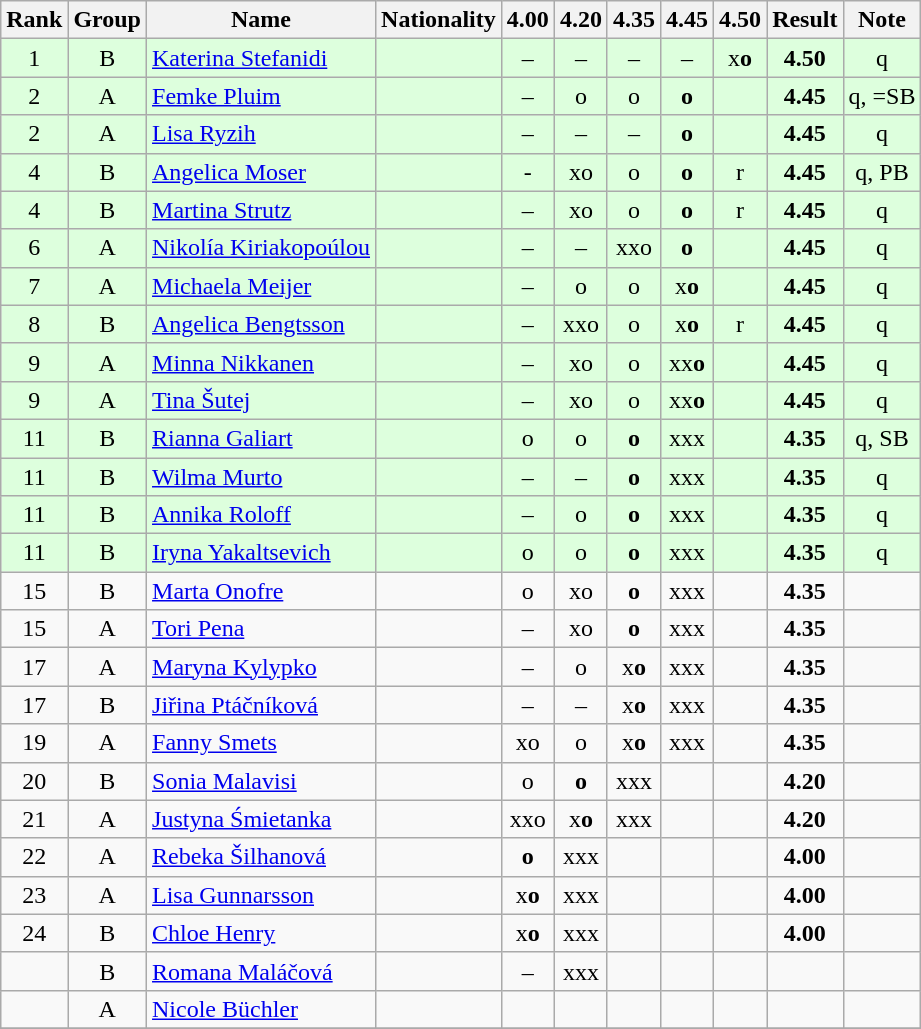<table class="wikitable sortable" style="text-align:center">
<tr>
<th>Rank</th>
<th>Group</th>
<th>Name</th>
<th>Nationality</th>
<th>4.00</th>
<th>4.20</th>
<th>4.35</th>
<th>4.45</th>
<th>4.50</th>
<th>Result</th>
<th>Note</th>
</tr>
<tr bgcolor=ddffdd>
<td>1</td>
<td>B</td>
<td align=left><a href='#'>Katerina Stefanidi</a></td>
<td align=left></td>
<td>–</td>
<td>–</td>
<td>–</td>
<td>–</td>
<td>x<strong>o</strong></td>
<td><strong>4.50</strong></td>
<td>q</td>
</tr>
<tr bgcolor=ddffdd>
<td>2</td>
<td>A</td>
<td align=left><a href='#'>Femke Pluim</a></td>
<td align=left></td>
<td>–</td>
<td>o</td>
<td>o</td>
<td><strong>o</strong></td>
<td></td>
<td><strong>4.45</strong></td>
<td>q, =SB</td>
</tr>
<tr bgcolor=ddffdd>
<td>2</td>
<td>A</td>
<td align=left><a href='#'>Lisa Ryzih</a></td>
<td align=left></td>
<td>–</td>
<td>–</td>
<td>–</td>
<td><strong>o</strong></td>
<td></td>
<td><strong>4.45</strong></td>
<td>q</td>
</tr>
<tr bgcolor=ddffdd>
<td>4</td>
<td>B</td>
<td align=left><a href='#'>Angelica Moser</a></td>
<td align=left></td>
<td>-</td>
<td>xo</td>
<td>o</td>
<td><strong>o</strong></td>
<td>r</td>
<td><strong>4.45</strong></td>
<td>q, PB</td>
</tr>
<tr bgcolor=ddffdd>
<td>4</td>
<td>B</td>
<td align=left><a href='#'>Martina Strutz</a></td>
<td align=left></td>
<td>–</td>
<td>xo</td>
<td>o</td>
<td><strong>o</strong></td>
<td>r</td>
<td><strong>4.45</strong></td>
<td>q</td>
</tr>
<tr bgcolor=ddffdd>
<td>6</td>
<td>A</td>
<td align=left><a href='#'>Nikolía Kiriakopoúlou</a></td>
<td align=left></td>
<td>–</td>
<td>–</td>
<td>xxo</td>
<td><strong>o</strong></td>
<td></td>
<td><strong>4.45</strong></td>
<td>q</td>
</tr>
<tr bgcolor=ddffdd>
<td>7</td>
<td>A</td>
<td align=left><a href='#'>Michaela Meijer</a></td>
<td align=left></td>
<td>–</td>
<td>o</td>
<td>o</td>
<td>x<strong>o</strong></td>
<td></td>
<td><strong>4.45</strong></td>
<td>q</td>
</tr>
<tr bgcolor=ddffdd>
<td>8</td>
<td>B</td>
<td align=left><a href='#'>Angelica Bengtsson</a></td>
<td align=left></td>
<td>–</td>
<td>xxo</td>
<td>o</td>
<td>x<strong>o</strong></td>
<td>r</td>
<td><strong>4.45</strong></td>
<td>q</td>
</tr>
<tr bgcolor=ddffdd>
<td>9</td>
<td>A</td>
<td align=left><a href='#'>Minna Nikkanen</a></td>
<td align=left></td>
<td>–</td>
<td>xo</td>
<td>o</td>
<td>xx<strong>o</strong></td>
<td></td>
<td><strong>4.45</strong></td>
<td>q</td>
</tr>
<tr bgcolor=ddffdd>
<td>9</td>
<td>A</td>
<td align=left><a href='#'>Tina Šutej</a></td>
<td align=left></td>
<td>–</td>
<td>xo</td>
<td>o</td>
<td>xx<strong>o</strong></td>
<td></td>
<td><strong>4.45</strong></td>
<td>q</td>
</tr>
<tr bgcolor=ddffdd>
<td>11</td>
<td>B</td>
<td align=left><a href='#'>Rianna Galiart</a></td>
<td align=left></td>
<td>o</td>
<td>o</td>
<td><strong>o</strong></td>
<td>xxx</td>
<td></td>
<td><strong>4.35</strong></td>
<td>q, SB</td>
</tr>
<tr bgcolor=ddffdd>
<td>11</td>
<td>B</td>
<td align=left><a href='#'>Wilma Murto</a></td>
<td align=left></td>
<td>–</td>
<td>–</td>
<td><strong>o</strong></td>
<td>xxx</td>
<td></td>
<td><strong>4.35</strong></td>
<td>q</td>
</tr>
<tr bgcolor=ddffdd>
<td>11</td>
<td>B</td>
<td align=left><a href='#'>Annika Roloff</a></td>
<td align=left></td>
<td>–</td>
<td>o</td>
<td><strong>o</strong></td>
<td>xxx</td>
<td></td>
<td><strong>4.35</strong></td>
<td>q</td>
</tr>
<tr bgcolor=ddffdd>
<td>11</td>
<td>B</td>
<td align=left><a href='#'>Iryna Yakaltsevich</a></td>
<td align=left></td>
<td>o</td>
<td>o</td>
<td><strong>o</strong></td>
<td>xxx</td>
<td></td>
<td><strong>4.35</strong></td>
<td>q</td>
</tr>
<tr>
<td>15</td>
<td>B</td>
<td align=left><a href='#'>Marta Onofre</a></td>
<td align=left></td>
<td>o</td>
<td>xo</td>
<td><strong>o</strong></td>
<td>xxx</td>
<td></td>
<td><strong>4.35</strong></td>
<td></td>
</tr>
<tr>
<td>15</td>
<td>A</td>
<td align=left><a href='#'>Tori Pena</a></td>
<td align=left></td>
<td>–</td>
<td>xo</td>
<td><strong>o</strong></td>
<td>xxx</td>
<td></td>
<td><strong>4.35</strong></td>
<td></td>
</tr>
<tr>
<td>17</td>
<td>A</td>
<td align=left><a href='#'>Maryna Kylypko</a></td>
<td align=left></td>
<td>–</td>
<td>o</td>
<td>x<strong>o</strong></td>
<td>xxx</td>
<td></td>
<td><strong>4.35</strong></td>
<td></td>
</tr>
<tr>
<td>17</td>
<td>B</td>
<td align=left><a href='#'>Jiřina Ptáčníková</a></td>
<td align=left></td>
<td>–</td>
<td>–</td>
<td>x<strong>o</strong></td>
<td>xxx</td>
<td></td>
<td><strong>4.35</strong></td>
<td></td>
</tr>
<tr>
<td>19</td>
<td>A</td>
<td align=left><a href='#'>Fanny Smets</a></td>
<td align=left></td>
<td>xo</td>
<td>o</td>
<td>x<strong>o</strong></td>
<td>xxx</td>
<td></td>
<td><strong>4.35</strong></td>
<td></td>
</tr>
<tr>
<td>20</td>
<td>B</td>
<td align=left><a href='#'>Sonia Malavisi</a></td>
<td align=left></td>
<td>o</td>
<td><strong>o</strong></td>
<td>xxx</td>
<td></td>
<td></td>
<td><strong>4.20</strong></td>
<td></td>
</tr>
<tr>
<td>21</td>
<td>A</td>
<td align=left><a href='#'>Justyna Śmietanka</a></td>
<td align=left></td>
<td>xxo</td>
<td>x<strong>o</strong></td>
<td>xxx</td>
<td></td>
<td></td>
<td><strong>4.20</strong></td>
<td></td>
</tr>
<tr>
<td>22</td>
<td>A</td>
<td align=left><a href='#'>Rebeka Šilhanová</a></td>
<td align=left></td>
<td><strong>o</strong></td>
<td>xxx</td>
<td></td>
<td></td>
<td></td>
<td><strong>4.00</strong></td>
<td></td>
</tr>
<tr>
<td>23</td>
<td>A</td>
<td align=left><a href='#'>Lisa Gunnarsson</a></td>
<td align=left></td>
<td>x<strong>o</strong></td>
<td>xxx</td>
<td></td>
<td></td>
<td></td>
<td><strong>4.00</strong></td>
<td></td>
</tr>
<tr>
<td>24</td>
<td>B</td>
<td align=left><a href='#'>Chloe Henry</a></td>
<td align=left></td>
<td>x<strong>o</strong></td>
<td>xxx</td>
<td></td>
<td></td>
<td></td>
<td><strong>4.00</strong></td>
<td></td>
</tr>
<tr>
<td></td>
<td>B</td>
<td align=left><a href='#'>Romana Maláčová</a></td>
<td align=left></td>
<td>–</td>
<td>xxx</td>
<td></td>
<td></td>
<td></td>
<td><strong></strong></td>
<td></td>
</tr>
<tr>
<td></td>
<td>A</td>
<td align=left><a href='#'>Nicole Büchler</a></td>
<td align=left></td>
<td></td>
<td></td>
<td></td>
<td></td>
<td></td>
<td><strong></strong></td>
<td></td>
</tr>
<tr>
</tr>
</table>
